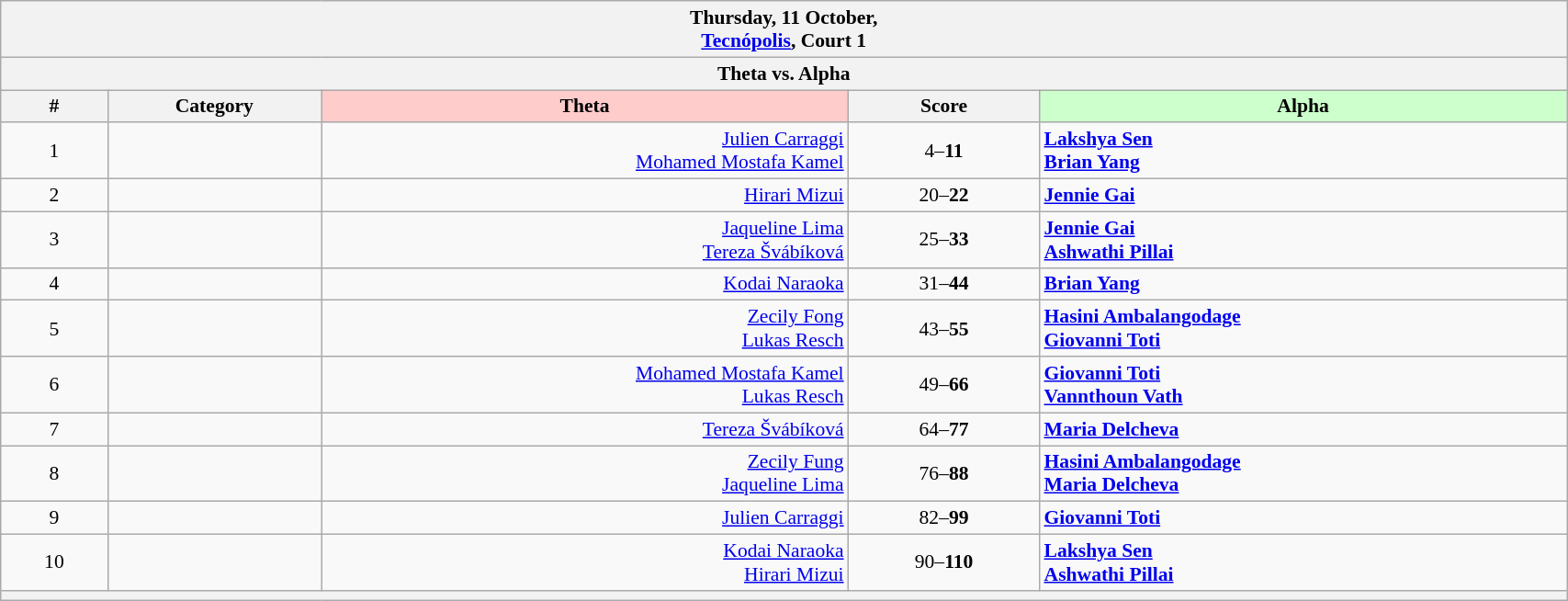<table class="collapse wikitable" style="font-size:90%; text-align:center" width="90%">
<tr>
<th colspan="5">Thursday, 11 October, <br><a href='#'>Tecnópolis</a>, Court 1</th>
</tr>
<tr>
<th colspan="5">Theta vs. Alpha</th>
</tr>
<tr>
<th width="25">#</th>
<th width="50">Category</th>
<th style="background-color:#FFCCCC" width="150">Theta</th>
<th width="50">Score<br></th>
<th style="background-color:#CCFFCC" width="150">Alpha</th>
</tr>
<tr>
<td>1</td>
<td></td>
<td align="right"><a href='#'>Julien Carraggi</a> <br><a href='#'>Mohamed Mostafa Kamel</a> </td>
<td>4–<strong>11</strong><br></td>
<td align="left"><strong> <a href='#'>Lakshya Sen</a><br> <a href='#'>Brian Yang</a></strong></td>
</tr>
<tr>
<td>2</td>
<td></td>
<td align="right"><a href='#'>Hirari Mizui</a> </td>
<td>20–<strong>22</strong><br></td>
<td align="left"><strong> <a href='#'>Jennie Gai</a></strong></td>
</tr>
<tr>
<td>3</td>
<td></td>
<td align="right"><a href='#'>Jaqueline Lima</a> <br><a href='#'>Tereza Švábíková</a> </td>
<td>25–<strong>33</strong><br></td>
<td align="left"><strong> <a href='#'>Jennie Gai</a><br> <a href='#'>Ashwathi Pillai</a></strong></td>
</tr>
<tr>
<td>4</td>
<td></td>
<td align="right"><a href='#'>Kodai Naraoka</a> </td>
<td>31–<strong>44</strong><br></td>
<td align="left"><strong> <a href='#'>Brian Yang</a></strong></td>
</tr>
<tr>
<td>5</td>
<td></td>
<td align="right"><a href='#'>Zecily Fong</a> <br><a href='#'>Lukas Resch</a> </td>
<td>43–<strong>55</strong><br></td>
<td align="left"><strong> <a href='#'>Hasini Ambalangodage</a><br> <a href='#'>Giovanni Toti</a></strong></td>
</tr>
<tr>
<td>6</td>
<td></td>
<td align="right"><a href='#'>Mohamed Mostafa Kamel</a> <br><a href='#'>Lukas Resch</a> </td>
<td>49–<strong>66</strong><br></td>
<td align="left"><strong> <a href='#'>Giovanni Toti</a><br> <a href='#'>Vannthoun Vath</a></strong></td>
</tr>
<tr>
<td>7</td>
<td></td>
<td align="right"><a href='#'>Tereza Švábíková</a> </td>
<td>64–<strong>77</strong><br></td>
<td align="left"><strong> <a href='#'>Maria Delcheva</a></strong></td>
</tr>
<tr>
<td>8</td>
<td></td>
<td align="right"><a href='#'>Zecily Fung</a> <br><a href='#'>Jaqueline Lima</a> </td>
<td>76–<strong>88</strong><br></td>
<td align="left"><strong> <a href='#'>Hasini Ambalangodage</a><br> <a href='#'>Maria Delcheva</a></strong></td>
</tr>
<tr>
<td>9</td>
<td></td>
<td align="right"><a href='#'>Julien Carraggi</a> </td>
<td>82–<strong>99</strong><br></td>
<td align="left"><strong> <a href='#'>Giovanni Toti</a></strong></td>
</tr>
<tr>
<td>10</td>
<td></td>
<td align="right"><a href='#'>Kodai Naraoka</a> <br><a href='#'>Hirari Mizui</a> </td>
<td>90–<strong>110</strong><br></td>
<td align="left"><strong> <a href='#'>Lakshya Sen</a><br> <a href='#'>Ashwathi Pillai</a></strong></td>
</tr>
<tr>
<th colspan="5"></th>
</tr>
</table>
